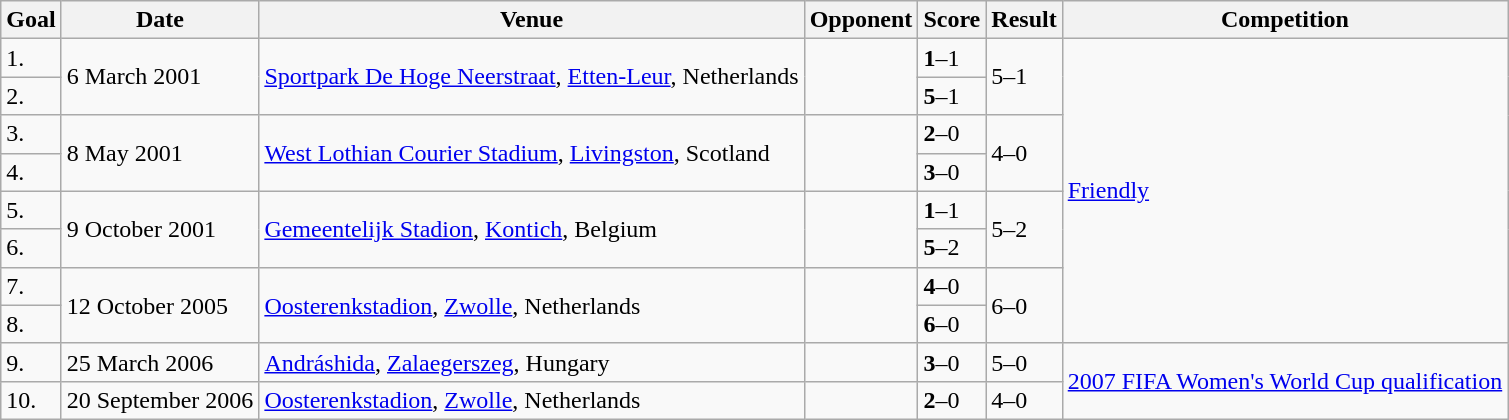<table class="wikitable">
<tr>
<th>Goal</th>
<th>Date</th>
<th>Venue</th>
<th>Opponent</th>
<th>Score</th>
<th>Result</th>
<th>Competition</th>
</tr>
<tr>
<td>1.</td>
<td rowspan=2>6 March 2001</td>
<td rowspan=2><a href='#'>Sportpark De Hoge Neerstraat</a>, <a href='#'>Etten-Leur</a>, Netherlands</td>
<td rowspan=2></td>
<td align=left><strong>1</strong>–1</td>
<td align=left rowspan=2>5–1</td>
<td rowspan=8><a href='#'>Friendly</a></td>
</tr>
<tr>
<td>2.</td>
<td align=left><strong>5</strong>–1</td>
</tr>
<tr>
<td>3.</td>
<td rowspan=2>8 May 2001</td>
<td rowspan=2><a href='#'>West Lothian Courier Stadium</a>, <a href='#'>Livingston</a>, Scotland</td>
<td rowspan=2></td>
<td align=left><strong>2</strong>–0</td>
<td align=left rowspan=2>4–0</td>
</tr>
<tr>
<td>4.</td>
<td align=left><strong>3</strong>–0</td>
</tr>
<tr>
<td>5.</td>
<td rowspan=2>9 October 2001</td>
<td rowspan=2><a href='#'>Gemeentelijk Stadion</a>, <a href='#'>Kontich</a>, Belgium</td>
<td rowspan=2></td>
<td align=left><strong>1</strong>–1</td>
<td align=left rowspan=2>5–2</td>
</tr>
<tr>
<td>6.</td>
<td align=left><strong>5</strong>–2</td>
</tr>
<tr>
<td>7.</td>
<td rowspan=2>12 October 2005</td>
<td rowspan=2><a href='#'>Oosterenkstadion</a>, <a href='#'>Zwolle</a>, Netherlands</td>
<td rowspan=2></td>
<td align=left><strong>4</strong>–0</td>
<td align=left rowspan=2>6–0</td>
</tr>
<tr>
<td>8.</td>
<td align=left><strong>6</strong>–0</td>
</tr>
<tr>
<td>9.</td>
<td>25 March 2006</td>
<td><a href='#'>Andráshida</a>, <a href='#'>Zalaegerszeg</a>, Hungary</td>
<td></td>
<td align=left><strong>3</strong>–0</td>
<td align=left>5–0</td>
<td rowspan=2><a href='#'>2007 FIFA Women's World Cup qualification</a></td>
</tr>
<tr>
<td>10.</td>
<td>20 September 2006</td>
<td><a href='#'>Oosterenkstadion</a>, <a href='#'>Zwolle</a>, Netherlands</td>
<td></td>
<td align=left><strong>2</strong>–0</td>
<td align=left>4–0</td>
</tr>
</table>
